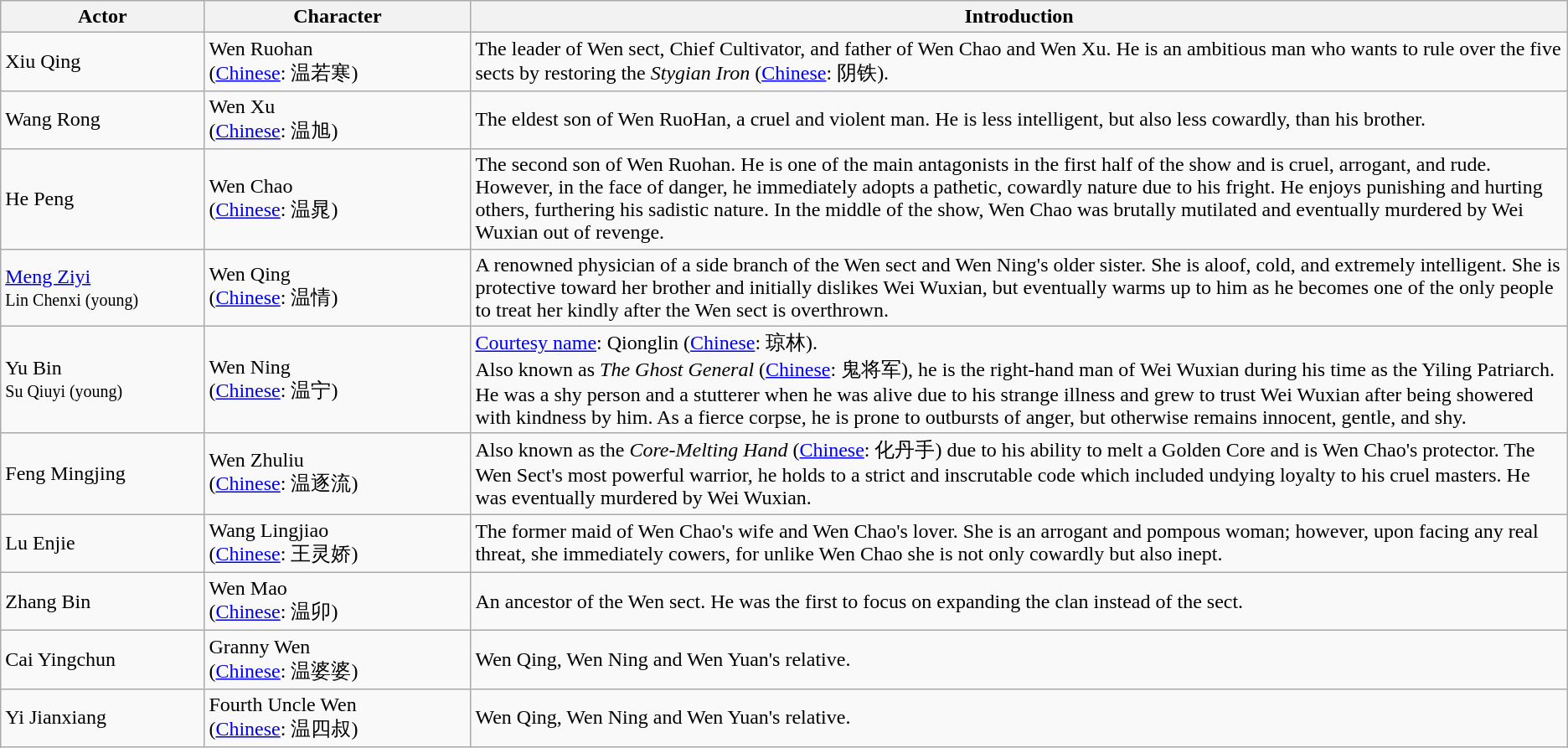<table class="wikitable">
<tr>
<th style="width:13%">Actor</th>
<th style="width:17%">Character</th>
<th>Introduction</th>
</tr>
<tr>
<td>Xiu Qing</td>
<td>Wen Ruohan <br>(<a href='#'>Chinese</a>: 温若寒)</td>
<td>The leader of Wen sect, Chief Cultivator, and father of Wen Chao and Wen Xu. He is an ambitious man who wants to rule over the five sects by restoring the  <em>Stygian Iron</em> (<a href='#'>Chinese</a>: 阴铁).</td>
</tr>
<tr>
<td>Wang Rong</td>
<td>Wen Xu <br>(<a href='#'>Chinese</a>: 温旭)</td>
<td>The eldest son of Wen RuoHan, a cruel and violent man. He is less intelligent, but also less cowardly, than his brother.</td>
</tr>
<tr>
<td>He Peng</td>
<td>Wen Chao <br>(<a href='#'>Chinese</a>: 温晁)</td>
<td>The second son of Wen Ruohan. He is one of the main antagonists in the first half of the show and is cruel, arrogant, and rude. However, in the face of danger, he immediately adopts a pathetic, cowardly nature due to his fright. He enjoys punishing and hurting others, furthering his sadistic nature. In the middle of the show, Wen Chao was brutally mutilated and eventually murdered by Wei Wuxian out of revenge.</td>
</tr>
<tr>
<td><a href='#'>Meng Ziyi</a> <br> <small>Lin Chenxi (young)</small></td>
<td>Wen Qing <br>(<a href='#'>Chinese</a>:  温情)</td>
<td>A renowned physician of a side branch of the Wen sect and Wen Ning's older sister. She is aloof, cold, and extremely intelligent. She is protective toward her brother and initially dislikes Wei Wuxian, but eventually warms up to him as he becomes one of the only people to treat her kindly after the Wen sect is overthrown.</td>
</tr>
<tr>
<td>Yu Bin <br> <small>Su Qiuyi (young)</small></td>
<td>Wen Ning <br>(<a href='#'>Chinese</a>: 温宁)</td>
<td><a href='#'>Courtesy name</a>: Qionglin (<a href='#'>Chinese</a>: 琼林).<br>Also known as <em>The Ghost General</em> (<a href='#'>Chinese</a>: 鬼将军), he is the right-hand man of Wei Wuxian during his time as the Yiling Patriarch. He was a shy person and a stutterer when he was alive due to his strange illness and grew to trust Wei Wuxian after being showered with kindness by him. As a fierce corpse, he is prone to outbursts of anger, but otherwise remains innocent, gentle, and shy.</td>
</tr>
<tr>
<td>Feng Mingjing</td>
<td>Wen Zhuliu <br>(<a href='#'>Chinese</a>: 温逐流)</td>
<td>Also known as the <em>Core-Melting Hand</em> (<a href='#'>Chinese</a>: 化丹手) due to his ability to melt a Golden Core and is Wen Chao's protector. The Wen Sect's most powerful warrior, he holds to a strict and inscrutable code which included undying loyalty to his cruel masters. He was eventually murdered by Wei Wuxian.</td>
</tr>
<tr>
<td>Lu Enjie</td>
<td>Wang Lingjiao <br>(<a href='#'>Chinese</a>: 王灵娇)</td>
<td>The former maid of Wen Chao's wife and Wen Chao's lover. She is an arrogant and pompous woman; however, upon facing any real threat, she immediately cowers, for unlike Wen Chao she is not only cowardly but also inept.</td>
</tr>
<tr>
<td>Zhang Bin</td>
<td>Wen Mao <br>(<a href='#'>Chinese</a>: 温卯)</td>
<td>An ancestor of the Wen sect. He was the first to focus on expanding the clan instead of the sect.</td>
</tr>
<tr>
<td>Cai Yingchun</td>
<td>Granny Wen <br>(<a href='#'>Chinese</a>: 温婆婆)</td>
<td>Wen Qing, Wen Ning and Wen Yuan's relative.</td>
</tr>
<tr>
<td>Yi Jianxiang</td>
<td>Fourth Uncle Wen <br>(<a href='#'>Chinese</a>: 温四叔)</td>
<td>Wen Qing, Wen Ning and Wen Yuan's relative.</td>
</tr>
</table>
